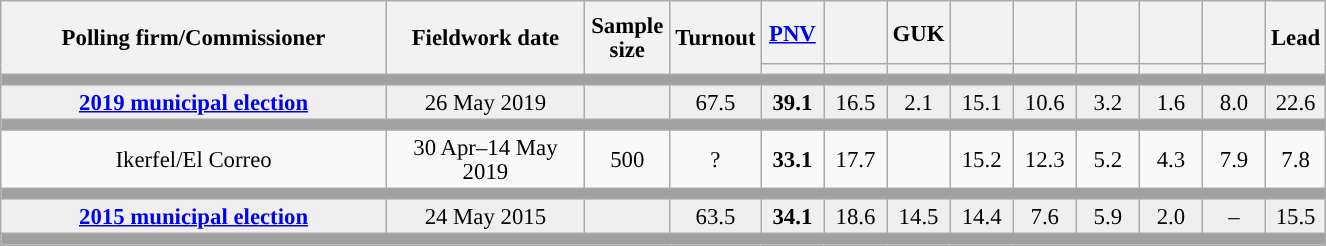<table class="wikitable collapsible collapsed" style="text-align:center; font-size:95%; line-height:16px;">
<tr style="height:42px;">
<th style="width:250px;" rowspan="2">Polling firm/Commissioner</th>
<th style="width:125px;" rowspan="2">Fieldwork date</th>
<th style="width:50px;" rowspan="2">Sample size</th>
<th style="width:45px;" rowspan="2">Turnout</th>
<th style="width:35px;"><a href='#'>PNV</a></th>
<th style="width:35px;"></th>
<th style="width:35px;">GUK</th>
<th style="width:35px;"></th>
<th style="width:35px;"></th>
<th style="width:35px;"></th>
<th style="width:35px;"></th>
<th style="width:35px;"></th>
<th style="width:30px;" rowspan="2">Lead</th>
</tr>
<tr>
<th style="color:inherit;background:"></th>
<th style="color:inherit;background:"></th>
<th style="color:inherit;background:"></th>
<th style="color:inherit;background:"></th>
<th style="color:inherit;background:"></th>
<th style="color:inherit;background:"></th>
<th style="color:inherit;background:"></th>
<th style="color:inherit;background:"></th>
</tr>
<tr>
<td colspan="13" style="background:#A0A0A0"></td>
</tr>
<tr style="background:#EFEFEF;">
<td><strong><a href='#'>2019 municipal election</a></strong></td>
<td>26 May 2019</td>
<td></td>
<td>67.5</td>
<td><strong>39.1</strong><br></td>
<td>16.5<br></td>
<td>2.1<br></td>
<td>15.1<br></td>
<td>10.6<br></td>
<td>3.2<br></td>
<td>1.6<br></td>
<td>8.0<br></td>
<td style="background:">22.6</td>
</tr>
<tr>
<td colspan="13" style="background:#A0A0A0"></td>
</tr>
<tr>
<td>Ikerfel/El Correo</td>
<td>30 Apr–14 May 2019</td>
<td>500</td>
<td>?</td>
<td><strong>33.1</strong><br></td>
<td>17.7<br></td>
<td></td>
<td>15.2<br></td>
<td>12.3<br></td>
<td>5.2<br></td>
<td>4.3<br></td>
<td>7.9<br></td>
<td style="background:">7.8</td>
</tr>
<tr>
<td colspan="13" style="background:#A0A0A0"></td>
</tr>
<tr style="background:#EFEFEF;">
<td><strong><a href='#'>2015 municipal election</a></strong></td>
<td>24 May 2015</td>
<td></td>
<td>63.5</td>
<td><strong>34.1</strong><br></td>
<td>18.6<br></td>
<td>14.5<br></td>
<td>14.4<br></td>
<td>7.6<br></td>
<td>5.9<br></td>
<td>2.0<br></td>
<td>–</td>
<td style="background:">15.5</td>
</tr>
<tr>
<td colspan="13" style="background:#A0A0A0"></td>
</tr>
</table>
